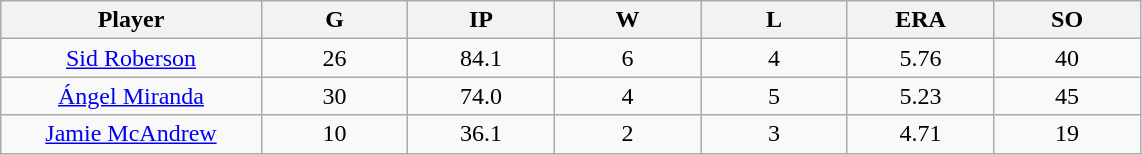<table class="wikitable sortable">
<tr>
<th bgcolor="#DDDDFF" width="16%">Player</th>
<th bgcolor="#DDDDFF" width="9%">G</th>
<th bgcolor="#DDDDFF" width="9%">IP</th>
<th bgcolor="#DDDDFF" width="9%">W</th>
<th bgcolor="#DDDDFF" width="9%">L</th>
<th bgcolor="#DDDDFF" width="9%">ERA</th>
<th bgcolor="#DDDDFF" width="9%">SO</th>
</tr>
<tr align=center>
<td><a href='#'>Sid Roberson</a></td>
<td>26</td>
<td>84.1</td>
<td>6</td>
<td>4</td>
<td>5.76</td>
<td>40</td>
</tr>
<tr align=center>
<td><a href='#'>Ángel Miranda</a></td>
<td>30</td>
<td>74.0</td>
<td>4</td>
<td>5</td>
<td>5.23</td>
<td>45</td>
</tr>
<tr align=center>
<td><a href='#'>Jamie McAndrew</a></td>
<td>10</td>
<td>36.1</td>
<td>2</td>
<td>3</td>
<td>4.71</td>
<td>19</td>
</tr>
</table>
